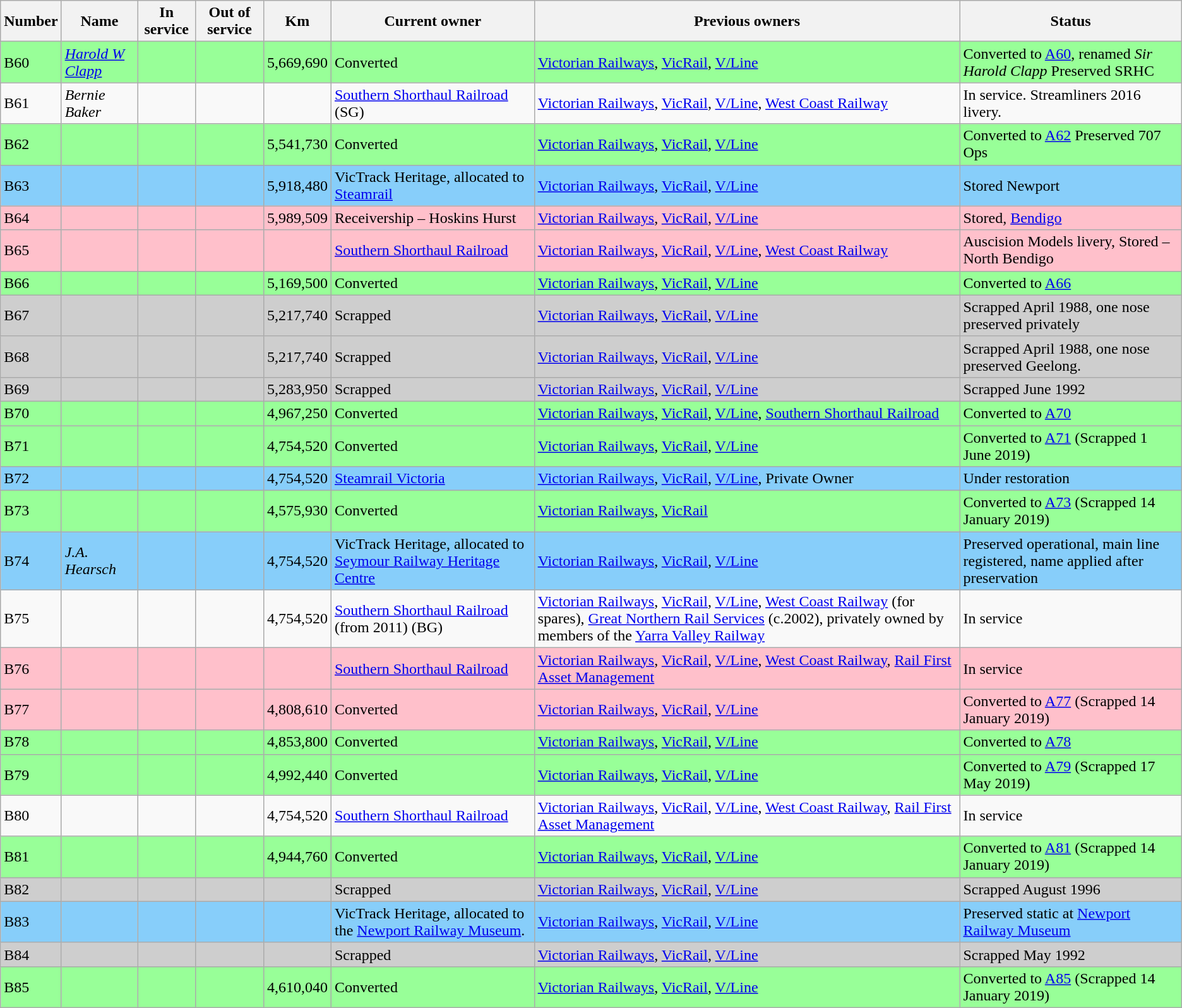<table class="wikitable sortable">
<tr>
<th>Number</th>
<th>Name</th>
<th>In service</th>
<th>Out of service</th>
<th>Km</th>
<th>Current owner</th>
<th>Previous owners</th>
<th>Status</th>
</tr>
<tr bgcolor=#98ff98>
<td>B60</td>
<td><em><a href='#'>Harold W Clapp</a></em></td>
<td></td>
<td></td>
<td>5,669,690</td>
<td>Converted</td>
<td><a href='#'>Victorian Railways</a>, <a href='#'>VicRail</a>, <a href='#'>V/Line</a></td>
<td>Converted to <a href='#'>A60</a>, renamed <em>Sir Harold Clapp</em> Preserved SRHC</td>
</tr>
<tr>
<td>B61</td>
<td><em>Bernie Baker</em></td>
<td></td>
<td></td>
<td></td>
<td><a href='#'>Southern Shorthaul Railroad</a> (SG)</td>
<td><a href='#'>Victorian Railways</a>, <a href='#'>VicRail</a>, <a href='#'>V/Line</a>, <a href='#'>West Coast Railway</a></td>
<td>In service. Streamliners 2016 livery.</td>
</tr>
<tr bgcolor=#98ff98>
<td>B62</td>
<td></td>
<td></td>
<td></td>
<td>5,541,730</td>
<td>Converted</td>
<td><a href='#'>Victorian Railways</a>, <a href='#'>VicRail</a>, <a href='#'>V/Line</a></td>
<td>Converted to <a href='#'>A62</a> Preserved 707 Ops</td>
</tr>
<tr bgcolor=#87cefa>
<td>B63</td>
<td></td>
<td></td>
<td></td>
<td>5,918,480</td>
<td>VicTrack Heritage, allocated to <a href='#'>Steamrail</a></td>
<td><a href='#'>Victorian Railways</a>, <a href='#'>VicRail</a>, <a href='#'>V/Line</a></td>
<td>Stored Newport</td>
</tr>
<tr bgcolor=#ffc0cb>
<td>B64</td>
<td></td>
<td></td>
<td></td>
<td>5,989,509</td>
<td>Receivership – Hoskins Hurst</td>
<td><a href='#'>Victorian Railways</a>, <a href='#'>VicRail</a>, <a href='#'>V/Line</a></td>
<td>Stored, <a href='#'>Bendigo</a></td>
</tr>
<tr bgcolor=#ffc0cb>
<td>B65</td>
<td></td>
<td></td>
<td></td>
<td></td>
<td><a href='#'>Southern Shorthaul Railroad</a></td>
<td><a href='#'>Victorian Railways</a>, <a href='#'>VicRail</a>, <a href='#'>V/Line</a>, <a href='#'>West Coast Railway</a></td>
<td>Auscision Models livery, Stored – North Bendigo</td>
</tr>
<tr bgcolor=#98ff98>
<td>B66</td>
<td></td>
<td></td>
<td></td>
<td>5,169,500</td>
<td>Converted</td>
<td><a href='#'>Victorian Railways</a>, <a href='#'>VicRail</a>, <a href='#'>V/Line</a></td>
<td>Converted to <a href='#'>A66</a></td>
</tr>
<tr bgcolor=#cecece>
<td>B67</td>
<td></td>
<td></td>
<td></td>
<td>5,217,740</td>
<td>Scrapped</td>
<td><a href='#'>Victorian Railways</a>, <a href='#'>VicRail</a>, <a href='#'>V/Line</a></td>
<td>Scrapped April 1988, one nose preserved privately</td>
</tr>
<tr bgcolor=#cecece>
<td>B68</td>
<td></td>
<td></td>
<td></td>
<td>5,217,740</td>
<td>Scrapped</td>
<td><a href='#'>Victorian Railways</a>, <a href='#'>VicRail</a>, <a href='#'>V/Line</a></td>
<td>Scrapped April 1988, one nose preserved Geelong.</td>
</tr>
<tr bgcolor=#cecece>
<td>B69</td>
<td></td>
<td></td>
<td></td>
<td>5,283,950</td>
<td>Scrapped</td>
<td><a href='#'>Victorian Railways</a>, <a href='#'>VicRail</a>, <a href='#'>V/Line</a></td>
<td>Scrapped June 1992</td>
</tr>
<tr bgcolor=#98ff98>
<td>B70</td>
<td></td>
<td></td>
<td></td>
<td>4,967,250</td>
<td>Converted</td>
<td><a href='#'>Victorian Railways</a>, <a href='#'>VicRail</a>, <a href='#'>V/Line</a>, <a href='#'>Southern Shorthaul Railroad</a></td>
<td>Converted to <a href='#'>A70</a></td>
</tr>
<tr bgcolor=#98ff98>
<td>B71</td>
<td></td>
<td></td>
<td></td>
<td>4,754,520</td>
<td>Converted</td>
<td><a href='#'>Victorian Railways</a>, <a href='#'>VicRail</a>, <a href='#'>V/Line</a></td>
<td>Converted to <a href='#'>A71</a> (Scrapped 1 June 2019)</td>
</tr>
<tr bgcolor=#87cefa>
<td>B72</td>
<td></td>
<td></td>
<td></td>
<td>4,754,520</td>
<td><a href='#'>Steamrail Victoria</a></td>
<td><a href='#'>Victorian Railways</a>, <a href='#'>VicRail</a>, <a href='#'>V/Line</a>, Private Owner</td>
<td>Under restoration</td>
</tr>
<tr bgcolor=#98ff98>
<td>B73</td>
<td></td>
<td></td>
<td></td>
<td>4,575,930</td>
<td>Converted</td>
<td><a href='#'>Victorian Railways</a>, <a href='#'>VicRail</a></td>
<td>Converted to <a href='#'>A73</a> (Scrapped 14 January 2019)</td>
</tr>
<tr bgcolor=#87cefa>
<td>B74</td>
<td><em>J.A. Hearsch</em></td>
<td></td>
<td></td>
<td>4,754,520</td>
<td>VicTrack Heritage, allocated to <a href='#'>Seymour Railway Heritage Centre</a></td>
<td><a href='#'>Victorian Railways</a>, <a href='#'>VicRail</a>, <a href='#'>V/Line</a></td>
<td>Preserved operational, main line registered, name applied after preservation</td>
</tr>
<tr>
<td>B75</td>
<td></td>
<td></td>
<td></td>
<td>4,754,520</td>
<td><a href='#'>Southern Shorthaul Railroad</a> (from 2011) (BG)</td>
<td><a href='#'>Victorian Railways</a>, <a href='#'>VicRail</a>, <a href='#'>V/Line</a>, <a href='#'>West Coast Railway</a> (for spares), <a href='#'>Great Northern Rail Services</a> (c.2002), privately owned by members of the <a href='#'>Yarra Valley Railway</a></td>
<td>In service</td>
</tr>
<tr bgcolor=#ffc0cb>
<td>B76</td>
<td></td>
<td></td>
<td></td>
<td></td>
<td><a href='#'>Southern Shorthaul Railroad</a></td>
<td><a href='#'>Victorian Railways</a>, <a href='#'>VicRail</a>, <a href='#'>V/Line</a>, <a href='#'>West Coast Railway</a>, <a href='#'>Rail First Asset Management</a></td>
<td>In service</td>
</tr>
<tr bgcolor=#ffc0cb>
<td>B77</td>
<td></td>
<td></td>
<td></td>
<td>4,808,610</td>
<td>Converted</td>
<td><a href='#'>Victorian Railways</a>, <a href='#'>VicRail</a>, <a href='#'>V/Line</a></td>
<td>Converted to <a href='#'>A77</a> (Scrapped 14 January 2019)</td>
</tr>
<tr bgcolor=#98ff98>
<td>B78</td>
<td></td>
<td></td>
<td></td>
<td>4,853,800</td>
<td>Converted</td>
<td><a href='#'>Victorian Railways</a>, <a href='#'>VicRail</a>, <a href='#'>V/Line</a></td>
<td>Converted to <a href='#'>A78</a></td>
</tr>
<tr bgcolor=#98ff98>
<td>B79</td>
<td></td>
<td></td>
<td></td>
<td>4,992,440</td>
<td>Converted</td>
<td><a href='#'>Victorian Railways</a>, <a href='#'>VicRail</a>, <a href='#'>V/Line</a></td>
<td>Converted to <a href='#'>A79</a> (Scrapped 17 May 2019)</td>
</tr>
<tr>
<td>B80</td>
<td></td>
<td></td>
<td></td>
<td>4,754,520</td>
<td><a href='#'>Southern Shorthaul Railroad</a></td>
<td><a href='#'>Victorian Railways</a>, <a href='#'>VicRail</a>, <a href='#'>V/Line</a>, <a href='#'>West Coast Railway</a>, <a href='#'>Rail First Asset Management</a></td>
<td>In service</td>
</tr>
<tr bgcolor=#98ff98>
<td>B81</td>
<td></td>
<td></td>
<td></td>
<td>4,944,760</td>
<td>Converted</td>
<td><a href='#'>Victorian Railways</a>, <a href='#'>VicRail</a>, <a href='#'>V/Line</a></td>
<td>Converted to <a href='#'>A81</a> (Scrapped 14 January 2019)</td>
</tr>
<tr bgcolor=#cecece>
<td>B82</td>
<td></td>
<td></td>
<td></td>
<td></td>
<td>Scrapped</td>
<td><a href='#'>Victorian Railways</a>, <a href='#'>VicRail</a>, <a href='#'>V/Line</a></td>
<td>Scrapped August 1996</td>
</tr>
<tr bgcolor=#87cefa>
<td>B83</td>
<td></td>
<td></td>
<td></td>
<td></td>
<td>VicTrack Heritage, allocated to the <a href='#'>Newport Railway Museum</a>.</td>
<td><a href='#'>Victorian Railways</a>, <a href='#'>VicRail</a>, <a href='#'>V/Line</a></td>
<td>Preserved static at <a href='#'>Newport Railway Museum</a></td>
</tr>
<tr bgcolor=#cecece>
<td>B84</td>
<td></td>
<td></td>
<td></td>
<td></td>
<td>Scrapped</td>
<td><a href='#'>Victorian Railways</a>, <a href='#'>VicRail</a>, <a href='#'>V/Line</a></td>
<td>Scrapped May 1992</td>
</tr>
<tr bgcolor=#98ff98>
<td>B85</td>
<td></td>
<td></td>
<td></td>
<td>4,610,040</td>
<td>Converted</td>
<td><a href='#'>Victorian Railways</a>, <a href='#'>VicRail</a>, <a href='#'>V/Line</a></td>
<td>Converted to <a href='#'>A85</a> (Scrapped 14 January 2019)</td>
</tr>
</table>
